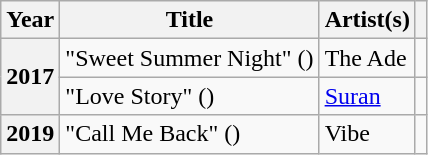<table class="wikitable plainrowheaders">
<tr>
<th scope="col">Year</th>
<th scope="col">Title</th>
<th scope="col">Artist(s)</th>
<th scope="col" class="unsortable"></th>
</tr>
<tr>
<th scope="row" rowspan="2">2017</th>
<td>"Sweet Summer Night" ()</td>
<td>The Ade</td>
<td style="text-align:center"></td>
</tr>
<tr>
<td>"Love Story" ()</td>
<td><a href='#'>Suran</a></td>
<td style="text-align:center"></td>
</tr>
<tr>
<th scope="row">2019</th>
<td>"Call Me Back" ()</td>
<td>Vibe</td>
<td style="text-align:center"></td>
</tr>
</table>
